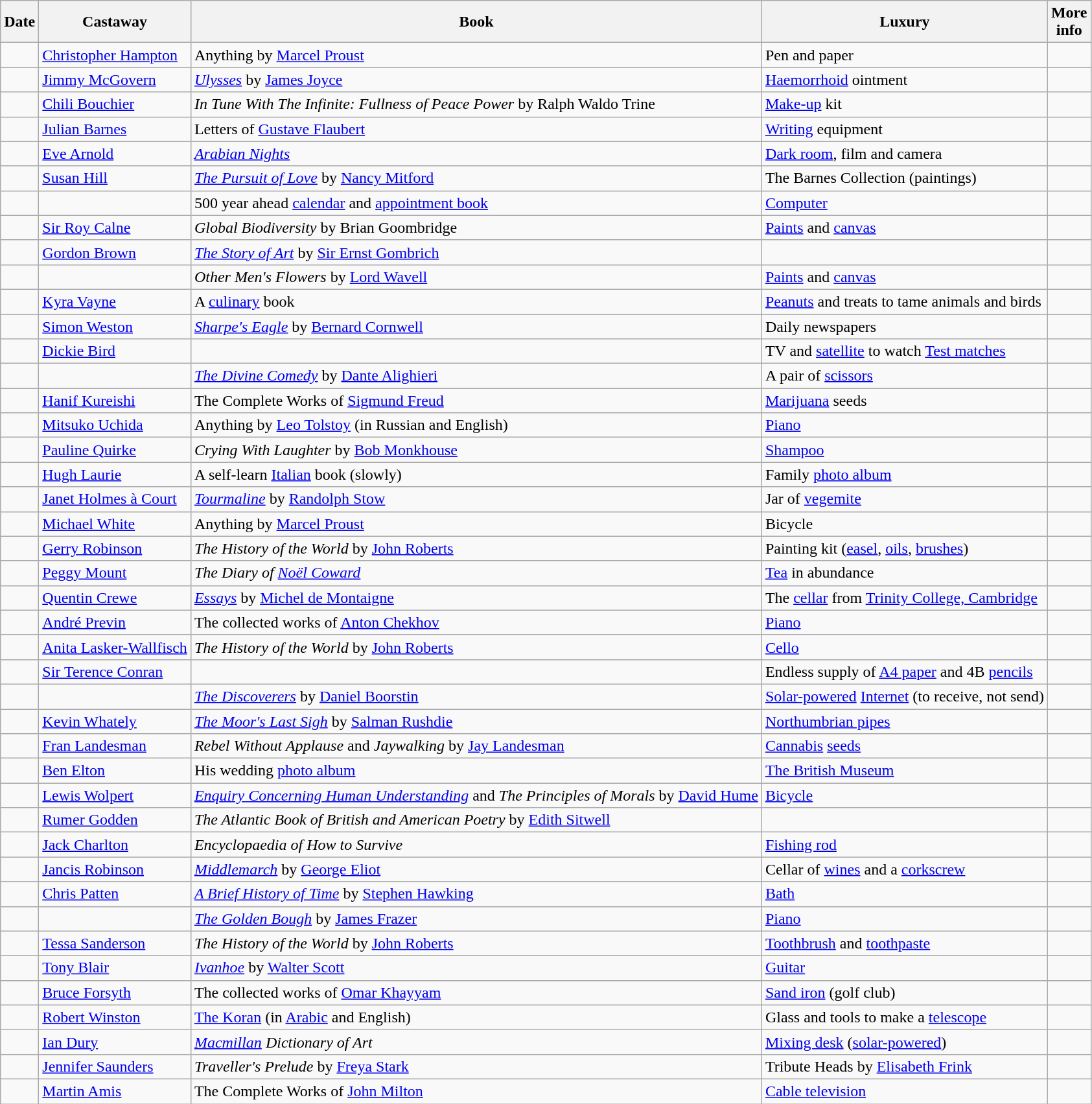<table class="wikitable sortable">
<tr>
<th>Date</th>
<th>Castaway</th>
<th>Book</th>
<th>Luxury</th>
<th class="unsortable">More<br>info</th>
</tr>
<tr>
<td></td>
<td><a href='#'>Christopher Hampton</a></td>
<td>Anything by <a href='#'>Marcel Proust</a></td>
<td>Pen and paper</td>
<td></td>
</tr>
<tr>
<td></td>
<td><a href='#'>Jimmy McGovern</a></td>
<td><em><a href='#'>Ulysses</a></em> by <a href='#'>James Joyce</a></td>
<td><a href='#'>Haemorrhoid</a> ointment</td>
<td></td>
</tr>
<tr>
<td></td>
<td><a href='#'>Chili Bouchier</a></td>
<td><em>In Tune With The Infinite: Fullness of Peace Power</em> by Ralph Waldo Trine</td>
<td><a href='#'>Make-up</a> kit</td>
<td></td>
</tr>
<tr>
<td></td>
<td><a href='#'>Julian Barnes</a></td>
<td>Letters of <a href='#'>Gustave Flaubert</a></td>
<td><a href='#'>Writing</a> equipment</td>
<td></td>
</tr>
<tr>
<td></td>
<td><a href='#'>Eve Arnold</a></td>
<td><em><a href='#'>Arabian Nights</a></em></td>
<td><a href='#'>Dark room</a>, film and camera</td>
<td></td>
</tr>
<tr>
<td></td>
<td><a href='#'>Susan Hill</a></td>
<td><em><a href='#'>The Pursuit of Love</a></em> by <a href='#'>Nancy Mitford</a></td>
<td>The Barnes Collection (paintings)</td>
<td></td>
</tr>
<tr>
<td></td>
<td></td>
<td>500 year ahead <a href='#'>calendar</a> and <a href='#'>appointment book</a></td>
<td><a href='#'>Computer</a></td>
<td></td>
</tr>
<tr>
<td></td>
<td><a href='#'>Sir Roy Calne</a></td>
<td><em>Global Biodiversity</em> by Brian Goombridge</td>
<td><a href='#'>Paints</a> and <a href='#'>canvas</a></td>
<td></td>
</tr>
<tr>
<td></td>
<td><a href='#'>Gordon Brown</a></td>
<td><em><a href='#'>The Story of Art</a></em> by <a href='#'>Sir Ernst Gombrich</a></td>
<td></td>
<td></td>
</tr>
<tr>
<td></td>
<td></td>
<td><em>Other Men's Flowers</em> by <a href='#'>Lord Wavell</a></td>
<td><a href='#'>Paints</a> and <a href='#'>canvas</a></td>
<td></td>
</tr>
<tr>
<td></td>
<td><a href='#'>Kyra Vayne</a></td>
<td>A <a href='#'>culinary</a> book</td>
<td><a href='#'>Peanuts</a> and treats to tame animals and birds</td>
<td></td>
</tr>
<tr>
<td></td>
<td><a href='#'>Simon Weston</a></td>
<td><em><a href='#'>Sharpe's Eagle</a></em> by <a href='#'>Bernard Cornwell</a></td>
<td>Daily newspapers</td>
<td></td>
</tr>
<tr>
<td></td>
<td><a href='#'>Dickie Bird</a></td>
<td></td>
<td>TV and <a href='#'>satellite</a> to watch <a href='#'>Test matches</a></td>
<td></td>
</tr>
<tr>
<td></td>
<td></td>
<td><em><a href='#'>The Divine Comedy</a></em> by <a href='#'>Dante Alighieri</a></td>
<td>A pair of <a href='#'>scissors</a></td>
<td></td>
</tr>
<tr>
<td></td>
<td><a href='#'>Hanif Kureishi</a></td>
<td>The Complete Works of <a href='#'>Sigmund Freud</a></td>
<td><a href='#'>Marijuana</a> seeds</td>
<td></td>
</tr>
<tr>
<td></td>
<td><a href='#'>Mitsuko Uchida</a></td>
<td>Anything by <a href='#'>Leo Tolstoy</a> (in Russian and English)</td>
<td><a href='#'>Piano</a></td>
<td></td>
</tr>
<tr>
<td></td>
<td><a href='#'>Pauline Quirke</a></td>
<td><em>Crying With Laughter</em> by <a href='#'>Bob Monkhouse</a></td>
<td><a href='#'>Shampoo</a></td>
<td></td>
</tr>
<tr>
<td></td>
<td><a href='#'>Hugh Laurie</a></td>
<td>A self-learn <a href='#'>Italian</a> book (slowly)</td>
<td>Family <a href='#'>photo album</a></td>
<td></td>
</tr>
<tr>
<td></td>
<td><a href='#'>Janet Holmes à Court</a></td>
<td><em><a href='#'>Tourmaline</a></em> by <a href='#'>Randolph Stow</a></td>
<td>Jar of <a href='#'>vegemite</a></td>
<td></td>
</tr>
<tr>
<td></td>
<td><a href='#'>Michael White</a></td>
<td>Anything by <a href='#'>Marcel Proust</a></td>
<td>Bicycle</td>
<td></td>
</tr>
<tr>
<td></td>
<td><a href='#'>Gerry Robinson</a></td>
<td><em>The History of the World</em> by <a href='#'>John Roberts</a></td>
<td>Painting kit (<a href='#'>easel</a>, <a href='#'>oils</a>, <a href='#'>brushes</a>)</td>
<td></td>
</tr>
<tr>
<td></td>
<td><a href='#'>Peggy Mount</a></td>
<td><em>The Diary of <a href='#'>Noël Coward</a></em></td>
<td><a href='#'>Tea</a> in abundance</td>
<td></td>
</tr>
<tr>
<td></td>
<td><a href='#'>Quentin Crewe</a></td>
<td><em><a href='#'>Essays</a></em> by <a href='#'>Michel de Montaigne</a></td>
<td>The <a href='#'>cellar</a> from <a href='#'>Trinity College, Cambridge</a></td>
<td></td>
</tr>
<tr>
<td></td>
<td><a href='#'>André Previn</a></td>
<td>The collected works of <a href='#'>Anton Chekhov</a></td>
<td><a href='#'>Piano</a></td>
<td></td>
</tr>
<tr>
<td></td>
<td><a href='#'>Anita Lasker-Wallfisch</a></td>
<td><em>The History of the World</em> by <a href='#'>John Roberts</a></td>
<td><a href='#'>Cello</a></td>
<td></td>
</tr>
<tr>
<td></td>
<td><a href='#'>Sir Terence Conran</a></td>
<td></td>
<td>Endless supply of <a href='#'>A4 paper</a> and 4B <a href='#'>pencils</a></td>
<td></td>
</tr>
<tr>
<td></td>
<td></td>
<td><em><a href='#'>The Discoverers</a></em> by <a href='#'>Daniel Boorstin</a></td>
<td><a href='#'>Solar-powered</a> <a href='#'>Internet</a> (to receive, not send)</td>
<td></td>
</tr>
<tr>
<td></td>
<td><a href='#'>Kevin Whately</a></td>
<td><em><a href='#'>The Moor's Last Sigh</a></em> by <a href='#'>Salman Rushdie</a></td>
<td><a href='#'>Northumbrian pipes</a></td>
<td></td>
</tr>
<tr>
<td></td>
<td><a href='#'>Fran Landesman</a></td>
<td><em>Rebel Without Applause</em> and <em>Jaywalking</em> by <a href='#'>Jay Landesman</a></td>
<td><a href='#'>Cannabis</a> <a href='#'>seeds</a></td>
<td></td>
</tr>
<tr>
<td></td>
<td><a href='#'>Ben Elton</a></td>
<td>His wedding <a href='#'>photo album</a></td>
<td><a href='#'>The British Museum</a></td>
<td></td>
</tr>
<tr>
<td></td>
<td><a href='#'>Lewis Wolpert</a></td>
<td><em><a href='#'>Enquiry Concerning Human Understanding</a></em> and <em>The Principles of Morals</em> by <a href='#'>David Hume</a></td>
<td><a href='#'>Bicycle</a></td>
<td></td>
</tr>
<tr>
<td></td>
<td><a href='#'>Rumer Godden</a></td>
<td><em>The Atlantic Book of British and American Poetry</em> by <a href='#'>Edith Sitwell</a></td>
<td></td>
<td></td>
</tr>
<tr>
<td></td>
<td><a href='#'>Jack Charlton</a></td>
<td><em>Encyclopaedia of How to Survive</em></td>
<td><a href='#'>Fishing rod</a></td>
<td></td>
</tr>
<tr>
<td></td>
<td><a href='#'>Jancis Robinson</a></td>
<td><em><a href='#'>Middlemarch</a></em> by <a href='#'>George Eliot</a></td>
<td>Cellar of <a href='#'>wines</a> and a <a href='#'>corkscrew</a></td>
<td></td>
</tr>
<tr>
<td></td>
<td><a href='#'>Chris Patten</a></td>
<td><em><a href='#'>A Brief History of Time</a></em> by <a href='#'>Stephen Hawking</a></td>
<td><a href='#'>Bath</a></td>
<td></td>
</tr>
<tr>
<td></td>
<td></td>
<td><em><a href='#'>The Golden Bough</a></em> by <a href='#'>James Frazer</a></td>
<td><a href='#'>Piano</a></td>
<td></td>
</tr>
<tr>
<td></td>
<td><a href='#'>Tessa Sanderson</a></td>
<td><em>The History of the World</em> by <a href='#'>John Roberts</a></td>
<td><a href='#'>Toothbrush</a> and <a href='#'>toothpaste</a></td>
<td></td>
</tr>
<tr>
<td></td>
<td><a href='#'>Tony Blair</a></td>
<td><em><a href='#'>Ivanhoe</a></em> by <a href='#'>Walter Scott</a></td>
<td><a href='#'>Guitar</a></td>
<td></td>
</tr>
<tr>
<td></td>
<td><a href='#'>Bruce Forsyth</a></td>
<td>The collected works of <a href='#'>Omar Khayyam</a></td>
<td><a href='#'>Sand iron</a> (golf club)</td>
<td></td>
</tr>
<tr>
<td></td>
<td><a href='#'>Robert Winston</a></td>
<td><a href='#'>The Koran</a> (in <a href='#'>Arabic</a> and English)</td>
<td>Glass and tools to make a <a href='#'>telescope</a></td>
<td></td>
</tr>
<tr>
<td></td>
<td><a href='#'>Ian Dury</a></td>
<td><em><a href='#'>Macmillan</a> Dictionary of Art</em></td>
<td><a href='#'>Mixing desk</a> (<a href='#'>solar-powered</a>)</td>
<td></td>
</tr>
<tr>
<td></td>
<td><a href='#'>Jennifer Saunders</a></td>
<td><em>Traveller's Prelude</em> by <a href='#'>Freya Stark</a></td>
<td>Tribute Heads by <a href='#'>Elisabeth Frink</a></td>
<td></td>
</tr>
<tr>
<td></td>
<td><a href='#'>Martin Amis</a></td>
<td>The Complete Works of <a href='#'>John Milton</a></td>
<td><a href='#'>Cable television</a></td>
<td></td>
</tr>
</table>
